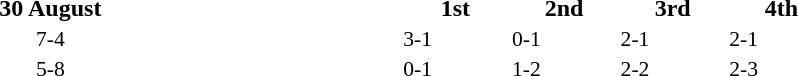<table width=60% cellspacing=1>
<tr>
<th width=20%></th>
<th width=12%>30 August</th>
<th width=20%></th>
<th width=8%>1st</th>
<th width=8%>2nd</th>
<th width=8%>3rd</th>
<th width=8%>4th</th>
</tr>
<tr style=font-size:90%>
<td align=right><strong></strong></td>
<td align=center>7-4</td>
<td></td>
<td>3-1</td>
<td>0-1</td>
<td>2-1</td>
<td>2-1</td>
</tr>
<tr style=font-size:90%>
<td align=right></td>
<td align=center>5-8</td>
<td><strong></strong></td>
<td>0-1</td>
<td>1-2</td>
<td>2-2</td>
<td>2-3</td>
</tr>
</table>
